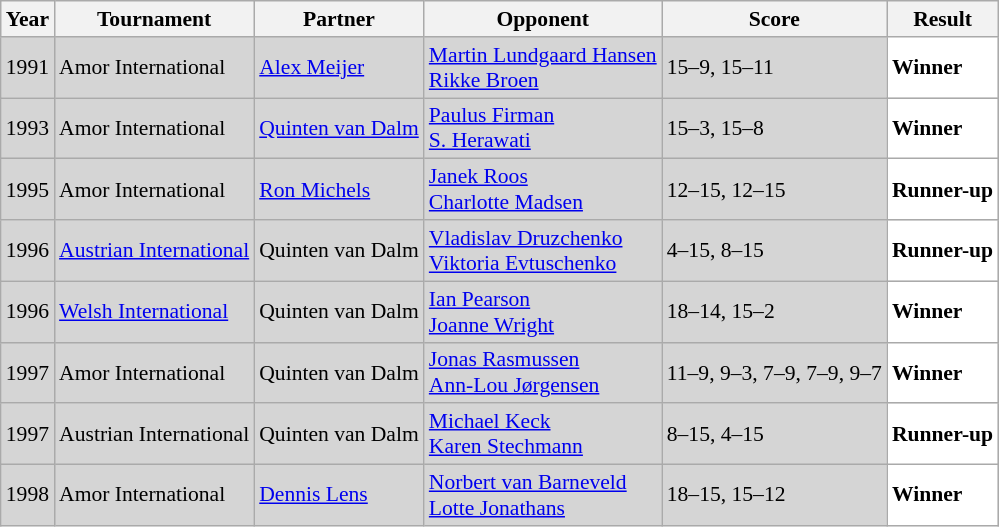<table class="sortable wikitable" style="font-size: 90%;">
<tr>
<th>Year</th>
<th>Tournament</th>
<th>Partner</th>
<th>Opponent</th>
<th>Score</th>
<th>Result</th>
</tr>
<tr style="background:#D5D5D5">
<td align="center">1991</td>
<td align="left">Amor International</td>
<td align="left"> <a href='#'>Alex Meijer</a></td>
<td align="left"> <a href='#'>Martin Lundgaard Hansen</a><br> <a href='#'>Rikke Broen</a></td>
<td align="left">15–9, 15–11</td>
<td style="text-align:left; background:white"> <strong>Winner</strong></td>
</tr>
<tr style="background:#D5D5D5">
<td align="center">1993</td>
<td align="left">Amor International</td>
<td align="left"> <a href='#'>Quinten van Dalm</a></td>
<td align="left"> <a href='#'>Paulus Firman</a><br> <a href='#'>S. Herawati</a></td>
<td align="left">15–3, 15–8</td>
<td style="text-align:left; background:white"> <strong>Winner</strong></td>
</tr>
<tr style="background:#D5D5D5">
<td align="center">1995</td>
<td align="left">Amor International</td>
<td align="left"> <a href='#'>Ron Michels</a></td>
<td align="left"> <a href='#'>Janek Roos</a><br> <a href='#'>Charlotte Madsen</a></td>
<td align="left">12–15, 12–15</td>
<td style="text-align:left; background:white"> <strong>Runner-up</strong></td>
</tr>
<tr style="background:#D5D5D5">
<td align="center">1996</td>
<td align="left"><a href='#'>Austrian International</a></td>
<td align="left"> Quinten van Dalm</td>
<td align="left"> <a href='#'>Vladislav Druzchenko</a><br> <a href='#'>Viktoria Evtuschenko</a></td>
<td align="left">4–15, 8–15</td>
<td style="text-align:left; background:white"> <strong>Runner-up</strong></td>
</tr>
<tr style="background:#D5D5D5">
<td align="center">1996</td>
<td align="left"><a href='#'>Welsh International</a></td>
<td align="left"> Quinten van Dalm</td>
<td align="left"> <a href='#'>Ian Pearson</a><br> <a href='#'>Joanne Wright</a></td>
<td align="left">18–14, 15–2</td>
<td style="text-align:left; background:white"> <strong>Winner</strong></td>
</tr>
<tr style="background:#D5D5D5">
<td align="center">1997</td>
<td align="left">Amor International</td>
<td align="left"> Quinten van Dalm</td>
<td align="left"> <a href='#'>Jonas Rasmussen</a><br> <a href='#'>Ann-Lou Jørgensen</a></td>
<td align="left">11–9, 9–3, 7–9, 7–9, 9–7</td>
<td style="text-align:left; background:white"> <strong>Winner</strong></td>
</tr>
<tr style="background:#D5D5D5">
<td align="center">1997</td>
<td align="left">Austrian International</td>
<td align="left"> Quinten van Dalm</td>
<td align="left"> <a href='#'>Michael Keck</a><br> <a href='#'>Karen Stechmann</a></td>
<td align="left">8–15, 4–15</td>
<td style="text-align:left; background:white"> <strong>Runner-up</strong></td>
</tr>
<tr style="background:#D5D5D5">
<td align="center">1998</td>
<td align="left">Amor International</td>
<td align="left"> <a href='#'>Dennis Lens</a></td>
<td align="left"> <a href='#'>Norbert van Barneveld</a><br> <a href='#'>Lotte Jonathans</a></td>
<td align="left">18–15, 15–12</td>
<td style="text-align:left; background:white"> <strong>Winner</strong></td>
</tr>
</table>
